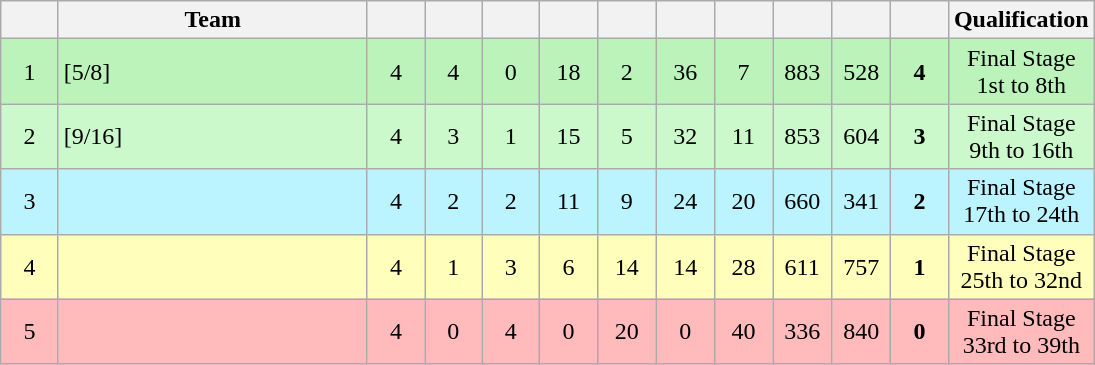<table class=wikitable style="text-align:center" width=730>
<tr>
<th width=5.5%></th>
<th width=30%>Team</th>
<th width=5.5%></th>
<th width=5.5%></th>
<th width=5.5%></th>
<th width=5.5%></th>
<th width=5.5%></th>
<th width=5.5%></th>
<th width=5.5%></th>
<th width=5.5%></th>
<th width=5.5%></th>
<th width=5.5%></th>
<th width=18%>Qualification</th>
</tr>
<tr bgcolor=#bbf3bb>
<td>1</td>
<td style="text-align:left"> [5/8]</td>
<td>4</td>
<td>4</td>
<td>0</td>
<td>18</td>
<td>2</td>
<td>36</td>
<td>7</td>
<td>883</td>
<td>528</td>
<td><strong>4</strong></td>
<td>Final Stage 1st to 8th</td>
</tr>
<tr bgcolor=#ccf9cc>
<td>2</td>
<td style="text-align:left"> [9/16]</td>
<td>4</td>
<td>3</td>
<td>1</td>
<td>15</td>
<td>5</td>
<td>32</td>
<td>11</td>
<td>853</td>
<td>604</td>
<td><strong>3</strong></td>
<td>Final Stage 9th to 16th</td>
</tr>
<tr bgcolor=#bbf3ff>
<td>3</td>
<td style="text-align:left"></td>
<td>4</td>
<td>2</td>
<td>2</td>
<td>11</td>
<td>9</td>
<td>24</td>
<td>20</td>
<td>660</td>
<td>341</td>
<td><strong>2</strong></td>
<td>Final Stage 17th to 24th</td>
</tr>
<tr bgcolor=#ffffbb>
<td>4</td>
<td style="text-align:left"></td>
<td>4</td>
<td>1</td>
<td>3</td>
<td>6</td>
<td>14</td>
<td>14</td>
<td>28</td>
<td>611</td>
<td>757</td>
<td><strong>1</strong></td>
<td>Final Stage 25th to 32nd</td>
</tr>
<tr bgcolor=#ffbbbb>
<td>5</td>
<td style="text-align:left"></td>
<td>4</td>
<td>0</td>
<td>4</td>
<td>0</td>
<td>20</td>
<td>0</td>
<td>40</td>
<td>336</td>
<td>840</td>
<td><strong>0</strong></td>
<td>Final Stage 33rd to 39th</td>
</tr>
</table>
